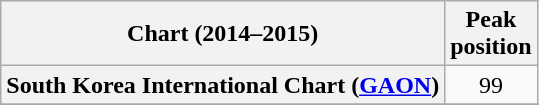<table class="wikitable sortable plainrowheaders" style="text-align:center">
<tr>
<th scope="col">Chart (2014–2015)</th>
<th scope="col">Peak<br> position</th>
</tr>
<tr>
<th scope="row">South Korea International Chart (<a href='#'>GAON</a>)</th>
<td>99</td>
</tr>
<tr>
</tr>
<tr>
</tr>
<tr>
</tr>
</table>
